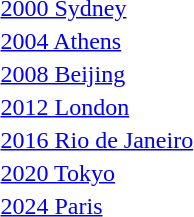<table>
<tr>
<td><a href='#'>2000 Sydney</a><br></td>
<td></td>
<td></td>
<td></td>
</tr>
<tr>
<td><a href='#'>2004 Athens</a><br></td>
<td></td>
<td></td>
<td></td>
</tr>
<tr>
<td><a href='#'>2008 Beijing</a><br></td>
<td></td>
<td></td>
<td></td>
</tr>
<tr>
<td><a href='#'>2012 London</a><br></td>
<td></td>
<td></td>
<td></td>
</tr>
<tr>
<td><a href='#'>2016 Rio de Janeiro</a><br></td>
<td></td>
<td></td>
<td></td>
</tr>
<tr>
<td><a href='#'>2020 Tokyo</a><br></td>
<td></td>
<td></td>
<td></td>
</tr>
<tr>
<td><a href='#'>2024 Paris</a><br></td>
<td></td>
<td></td>
<td></td>
</tr>
<tr>
</tr>
</table>
